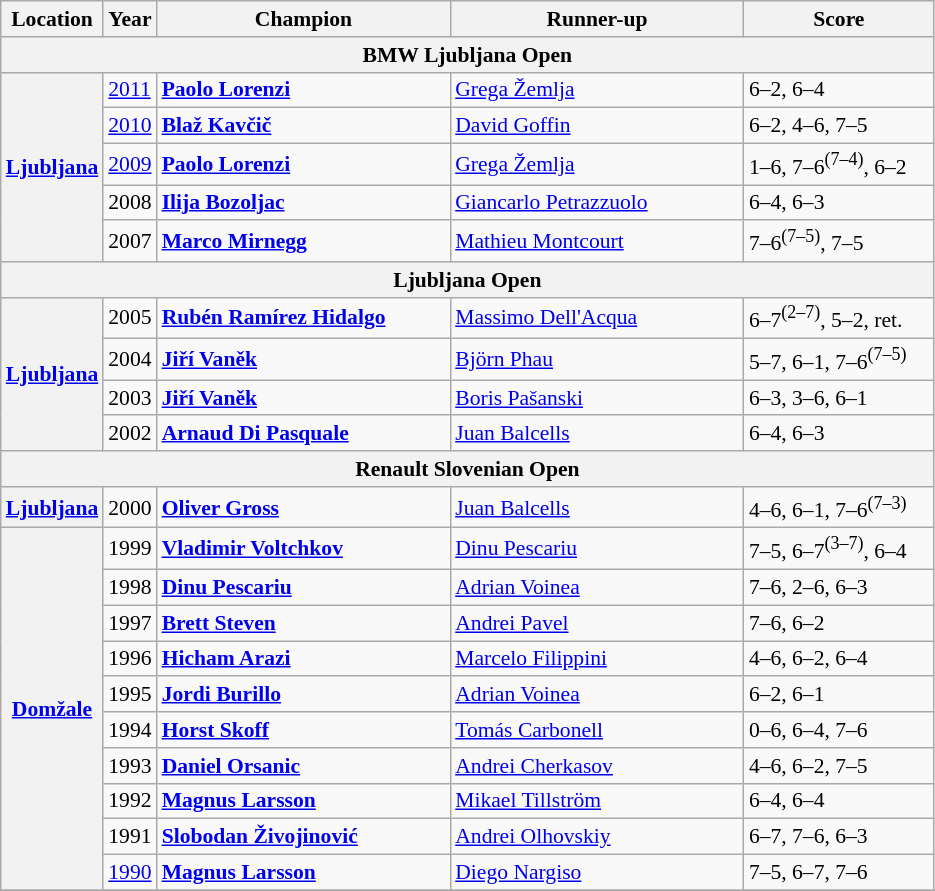<table class="wikitable" style="font-size:90%">
<tr>
<th>Location</th>
<th>Year</th>
<th width="189">Champion</th>
<th width="189">Runner-up</th>
<th width="120">Score</th>
</tr>
<tr>
<th colspan=5>BMW Ljubljana Open</th>
</tr>
<tr>
<th rowspan=5><a href='#'>Ljubljana</a></th>
<td><a href='#'>2011</a></td>
<td> <strong><a href='#'>Paolo Lorenzi</a></strong></td>
<td> <a href='#'>Grega Žemlja</a></td>
<td>6–2, 6–4</td>
</tr>
<tr>
<td><a href='#'>2010</a></td>
<td> <strong><a href='#'>Blaž Kavčič</a></strong> </td>
<td> <a href='#'>David Goffin</a></td>
<td>6–2, 4–6, 7–5</td>
</tr>
<tr>
<td><a href='#'>2009</a></td>
<td> <strong><a href='#'>Paolo Lorenzi</a></strong></td>
<td> <a href='#'>Grega Žemlja</a></td>
<td>1–6, 7–6<sup>(7–4)</sup>, 6–2</td>
</tr>
<tr>
<td>2008</td>
<td> <strong><a href='#'>Ilija Bozoljac</a></strong> </td>
<td> <a href='#'>Giancarlo Petrazzuolo</a></td>
<td>6–4, 6–3</td>
</tr>
<tr>
<td>2007</td>
<td> <strong><a href='#'>Marco Mirnegg</a></strong></td>
<td> <a href='#'>Mathieu Montcourt</a></td>
<td>7–6<sup>(7–5)</sup>, 7–5</td>
</tr>
<tr>
<th colspan=5>Ljubljana Open</th>
</tr>
<tr>
<th rowspan=4><a href='#'>Ljubljana</a></th>
<td>2005</td>
<td> <strong><a href='#'>Rubén Ramírez Hidalgo</a></strong></td>
<td> <a href='#'>Massimo Dell'Acqua</a></td>
<td>6–7<sup>(2–7)</sup>, 5–2, ret.</td>
</tr>
<tr>
<td>2004</td>
<td> <strong><a href='#'>Jiří Vaněk</a></strong></td>
<td> <a href='#'>Björn Phau</a></td>
<td>5–7, 6–1, 7–6<sup>(7–5)</sup></td>
</tr>
<tr>
<td>2003</td>
<td> <strong><a href='#'>Jiří Vaněk</a></strong></td>
<td> <a href='#'>Boris Pašanski</a></td>
<td>6–3, 3–6, 6–1</td>
</tr>
<tr>
<td>2002</td>
<td> <strong><a href='#'>Arnaud Di Pasquale</a></strong></td>
<td> <a href='#'>Juan Balcells</a></td>
<td>6–4, 6–3</td>
</tr>
<tr>
<th colspan=5>Renault Slovenian Open</th>
</tr>
<tr>
<th rowspan=1><a href='#'>Ljubljana</a></th>
<td>2000</td>
<td> <strong><a href='#'>Oliver Gross</a></strong></td>
<td> <a href='#'>Juan Balcells</a></td>
<td>4–6, 6–1, 7–6<sup>(7–3)</sup></td>
</tr>
<tr>
<th rowspan=10><a href='#'>Domžale</a></th>
<td>1999</td>
<td> <strong><a href='#'>Vladimir Voltchkov</a></strong></td>
<td> <a href='#'>Dinu Pescariu</a></td>
<td>7–5, 6–7<sup>(3–7)</sup>, 6–4</td>
</tr>
<tr>
<td>1998</td>
<td> <strong><a href='#'>Dinu Pescariu</a></strong></td>
<td> <a href='#'>Adrian Voinea</a></td>
<td>7–6, 2–6, 6–3</td>
</tr>
<tr>
<td>1997</td>
<td> <strong><a href='#'>Brett Steven</a></strong></td>
<td> <a href='#'>Andrei Pavel</a></td>
<td>7–6, 6–2</td>
</tr>
<tr>
<td>1996</td>
<td> <strong><a href='#'>Hicham Arazi</a></strong></td>
<td> <a href='#'>Marcelo Filippini</a></td>
<td>4–6, 6–2, 6–4</td>
</tr>
<tr>
<td>1995</td>
<td> <strong><a href='#'>Jordi Burillo</a></strong></td>
<td> <a href='#'>Adrian Voinea</a></td>
<td>6–2, 6–1</td>
</tr>
<tr>
<td>1994</td>
<td> <strong><a href='#'>Horst Skoff</a></strong></td>
<td> <a href='#'>Tomás Carbonell</a></td>
<td>0–6, 6–4, 7–6</td>
</tr>
<tr>
<td>1993</td>
<td> <strong><a href='#'>Daniel Orsanic</a></strong></td>
<td> <a href='#'>Andrei Cherkasov</a></td>
<td>4–6, 6–2, 7–5</td>
</tr>
<tr>
<td>1992</td>
<td> <strong><a href='#'>Magnus Larsson</a></strong></td>
<td> <a href='#'>Mikael Tillström</a></td>
<td>6–4, 6–4</td>
</tr>
<tr>
<td>1991</td>
<td> <strong><a href='#'>Slobodan Živojinović</a></strong></td>
<td> <a href='#'>Andrei Olhovskiy</a></td>
<td>6–7, 7–6, 6–3</td>
</tr>
<tr>
<td><a href='#'>1990</a></td>
<td> <strong><a href='#'>Magnus Larsson</a></strong></td>
<td> <a href='#'>Diego Nargiso</a></td>
<td>7–5, 6–7, 7–6</td>
</tr>
<tr>
</tr>
</table>
